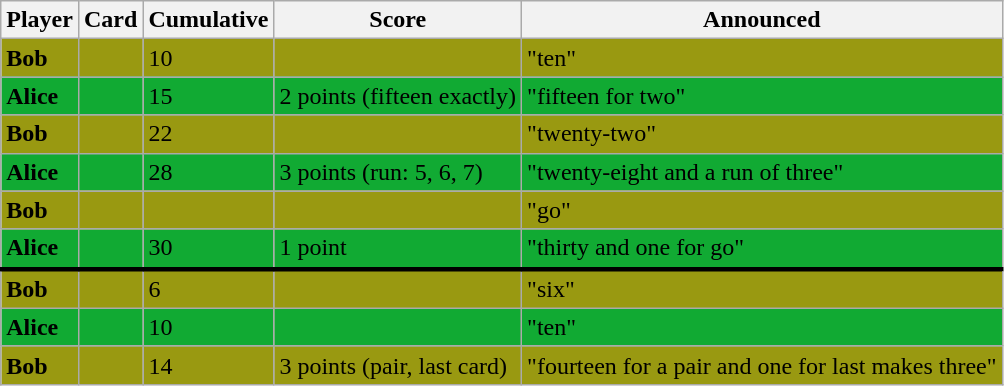<table class="wikitable" style="float:left">
<tr>
<th>Player</th>
<th>Card</th>
<th>Cumulative</th>
<th>Score</th>
<th>Announced</th>
</tr>
<tr style="background-color: #991;">
<td><strong>Bob</strong></td>
<td></td>
<td>10</td>
<td></td>
<td>"ten"</td>
</tr>
<tr style="background-color: #1a3;">
<td><strong>Alice</strong></td>
<td></td>
<td>15</td>
<td>2 points (fifteen exactly)</td>
<td>"fifteen for two"</td>
</tr>
<tr style="background-color: #991;">
<td><strong>Bob</strong></td>
<td></td>
<td>22</td>
<td></td>
<td>"twenty-two"</td>
</tr>
<tr style="background-color: #1a3;">
<td><strong>Alice</strong></td>
<td></td>
<td>28</td>
<td>3 points (run: 5, 6, 7)</td>
<td>"twenty-eight and a run of three"</td>
</tr>
<tr style="background-color: #991;">
<td><strong>Bob</strong></td>
<td></td>
<td></td>
<td></td>
<td>"go"</td>
</tr>
<tr style="background-color: #1a3; border-bottom: solid black 3px;">
<td><strong>Alice</strong></td>
<td></td>
<td>30</td>
<td>1 point</td>
<td>"thirty and one for go"</td>
</tr>
<tr style="background-color: #991;">
<td><strong>Bob</strong></td>
<td></td>
<td>6</td>
<td></td>
<td>"six"</td>
</tr>
<tr style="background-color: #1a3;">
<td><strong>Alice</strong></td>
<td></td>
<td>10</td>
<td></td>
<td>"ten"</td>
</tr>
<tr style="background-color: #991;">
<td><strong>Bob</strong></td>
<td></td>
<td>14</td>
<td>3 points (pair, last card)</td>
<td>"fourteen for a pair and one for last makes three"</td>
</tr>
</table>
